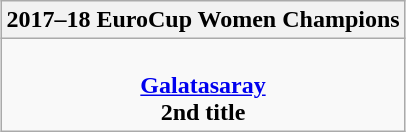<table class=wikitable style="text-align:center; margin:auto">
<tr>
<th>2017–18 EuroCup Women Champions</th>
</tr>
<tr>
<td><br><strong><a href='#'>Galatasaray</a></strong><br><strong>2nd title</strong></td>
</tr>
</table>
